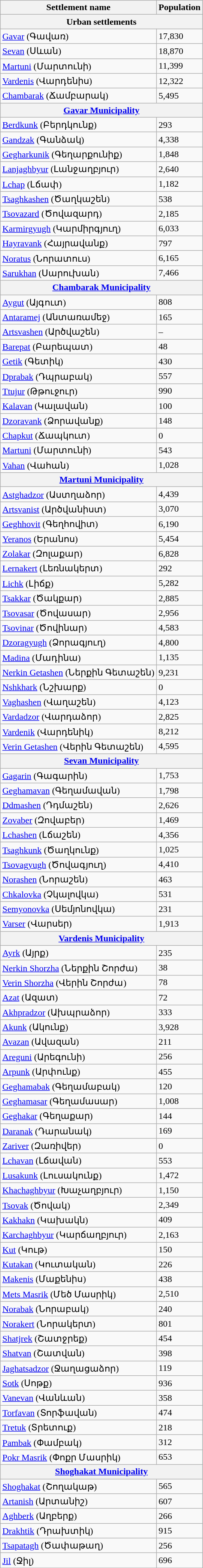<table class="wikitable">
<tr>
<th>Settlement name</th>
<th>Population</th>
</tr>
<tr>
<th colspan="2">Urban settlements</th>
</tr>
<tr>
<td><a href='#'>Gavar</a> (Գավառ)</td>
<td>17,830</td>
</tr>
<tr>
<td><a href='#'>Sevan</a> (Սևան)</td>
<td>18,870</td>
</tr>
<tr>
<td><a href='#'>Martuni</a> (Մարտունի)</td>
<td>11,399</td>
</tr>
<tr>
<td><a href='#'>Vardenis</a> (Վարդենիս)</td>
<td>12,322</td>
</tr>
<tr>
<td><a href='#'>Chambarak</a> (Ճամբարակ)</td>
<td>5,495</td>
</tr>
<tr>
<th colspan="2"><a href='#'>Gavar Municipality</a></th>
</tr>
<tr>
<td><a href='#'>Berdkunk</a> (Բերդկունք)</td>
<td>293</td>
</tr>
<tr>
<td><a href='#'>Gandzak</a> (Գանձակ)</td>
<td>4,338</td>
</tr>
<tr>
<td><a href='#'>Gegharkunik</a> (Գեղարքունիք)</td>
<td>1,848</td>
</tr>
<tr>
<td><a href='#'>Lanjaghbyur</a> (Լանջաղբյուր)</td>
<td>2,640</td>
</tr>
<tr>
<td><a href='#'>Lchap</a> (Լճափ)</td>
<td>1,182</td>
</tr>
<tr>
<td><a href='#'>Tsaghkashen</a> (Ծաղկաշեն)</td>
<td>538</td>
</tr>
<tr>
<td><a href='#'>Tsovazard</a> (Ծովազարդ)</td>
<td>2,185</td>
</tr>
<tr>
<td><a href='#'>Karmirgyugh</a> (Կարմիրգյուղ)</td>
<td>6,033</td>
</tr>
<tr>
<td><a href='#'>Hayravank</a> (Հայրավանք)</td>
<td>797</td>
</tr>
<tr>
<td><a href='#'>Noratus</a> (Նորատուս)</td>
<td>6,165</td>
</tr>
<tr>
<td><a href='#'>Sarukhan</a> (Սարուխան)</td>
<td>7,466</td>
</tr>
<tr>
<th colspan="2"><a href='#'>Chambarak Municipality</a></th>
</tr>
<tr>
<td><a href='#'>Aygut</a> (Այգուտ)</td>
<td>808</td>
</tr>
<tr>
<td><a href='#'>Antaramej</a> (Անտառամեջ)</td>
<td>165</td>
</tr>
<tr>
<td><a href='#'>Artsvashen</a> (Արծվաշեն)</td>
<td>–</td>
</tr>
<tr>
<td><a href='#'>Barepat</a> (Բարեպատ)</td>
<td>48</td>
</tr>
<tr>
<td><a href='#'>Getik</a> (Գետիկ)</td>
<td>430</td>
</tr>
<tr>
<td><a href='#'>Dprabak</a> (Դպրաբակ)</td>
<td>557</td>
</tr>
<tr>
<td><a href='#'>Ttujur</a> (Թթուջուր)</td>
<td>990</td>
</tr>
<tr>
<td><a href='#'>Kalavan</a> (Կալավան)</td>
<td>100</td>
</tr>
<tr>
<td><a href='#'>Dzoravank</a> (Ձորավանք)</td>
<td>148</td>
</tr>
<tr>
<td><a href='#'>Chapkut</a> (Ճապկուտ)</td>
<td>0</td>
</tr>
<tr>
<td><a href='#'>Martuni</a> (Մարտունի)</td>
<td>543</td>
</tr>
<tr>
<td><a href='#'>Vahan</a> (Վահան)</td>
<td>1,028</td>
</tr>
<tr>
<th colspan="2"><a href='#'>Martuni Municipality</a></th>
</tr>
<tr>
<td><a href='#'>Astghadzor</a> (Աստղաձոր)</td>
<td>4,439</td>
</tr>
<tr>
<td><a href='#'>Artsvanist</a> (Արծվանիստ)</td>
<td>3,070</td>
</tr>
<tr>
<td><a href='#'>Geghhovit</a> (Գեղհովիտ)</td>
<td>6,190</td>
</tr>
<tr>
<td><a href='#'>Yeranos</a> (Երանոս)</td>
<td>5,454</td>
</tr>
<tr>
<td><a href='#'>Zolakar</a> (Զոլաքար)</td>
<td>6,828</td>
</tr>
<tr>
<td><a href='#'>Lernakert</a> (Լեռնակերտ)</td>
<td>292</td>
</tr>
<tr>
<td><a href='#'>Lichk</a> (Լիճք)</td>
<td>5,282</td>
</tr>
<tr>
<td><a href='#'>Tsakkar</a> (Ծակքար)</td>
<td>2,885</td>
</tr>
<tr>
<td><a href='#'>Tsovasar</a> (Ծովասար)</td>
<td>2,956</td>
</tr>
<tr>
<td><a href='#'>Tsovinar</a> (Ծովինար)</td>
<td>4,583</td>
</tr>
<tr>
<td><a href='#'>Dzoragyugh</a> (Ձորագյուղ)</td>
<td>4,800</td>
</tr>
<tr>
<td><a href='#'>Madina</a> (Մադինա)</td>
<td>1,135</td>
</tr>
<tr>
<td><a href='#'>Nerkin Getashen</a> (Ներքին Գետաշեն)</td>
<td>9,231</td>
</tr>
<tr>
<td><a href='#'>Nshkhark</a> (Նշխարք)</td>
<td>0</td>
</tr>
<tr>
<td><a href='#'>Vaghashen</a> (Վաղաշեն)</td>
<td>4,123</td>
</tr>
<tr>
<td><a href='#'>Vardadzor</a> (Վարդաձոր)</td>
<td>2,825</td>
</tr>
<tr>
<td><a href='#'>Vardenik</a> (Վարդենիկ)</td>
<td>8,212</td>
</tr>
<tr>
<td><a href='#'>Verin Getashen</a> (Վերին Գետաշեն)</td>
<td>4,595</td>
</tr>
<tr>
<th colspan="2"><a href='#'>Sevan Municipality</a></th>
</tr>
<tr>
<td><a href='#'>Gagarin</a> (Գագարին)</td>
<td>1,753</td>
</tr>
<tr>
<td><a href='#'>Geghamavan</a> (Գեղամավան)</td>
<td>1,798</td>
</tr>
<tr>
<td><a href='#'>Ddmashen</a> (Դդմաշեն)</td>
<td>2,626</td>
</tr>
<tr>
<td><a href='#'>Zovaber</a> (Զովաբեր)</td>
<td>1,469</td>
</tr>
<tr>
<td><a href='#'>Lchashen</a> (Լճաշեն)</td>
<td>4,356</td>
</tr>
<tr>
<td><a href='#'>Tsaghkunk</a> (Ծաղկունք)</td>
<td>1,025</td>
</tr>
<tr>
<td><a href='#'>Tsovagyugh</a> (Ծովագյուղ)</td>
<td>4,410</td>
</tr>
<tr>
<td><a href='#'>Norashen</a> (Նորաշեն)</td>
<td>463</td>
</tr>
<tr>
<td><a href='#'>Chkalovka</a> (Չկալովկա)</td>
<td>531</td>
</tr>
<tr>
<td><a href='#'>Semyonovka</a> (Սեմյոնովկա)</td>
<td>231</td>
</tr>
<tr>
<td><a href='#'>Varser</a> (Վարսեր)</td>
<td>1,913</td>
</tr>
<tr>
<th colspan="2"><a href='#'>Vardenis Municipality</a></th>
</tr>
<tr>
<td><a href='#'>Ayrk</a> (Այրք)</td>
<td>235</td>
</tr>
<tr>
<td><a href='#'>Nerkin Shorzha</a> (Ներքին Շորժա)</td>
<td>38</td>
</tr>
<tr>
<td><a href='#'>Verin Shorzha</a> (Վերին Շորժա)</td>
<td>78</td>
</tr>
<tr>
<td><a href='#'>Azat</a> (Ազատ)</td>
<td>72</td>
</tr>
<tr>
<td><a href='#'>Akhpradzor</a> (Ախպրաձոր)</td>
<td>333</td>
</tr>
<tr>
<td><a href='#'>Akunk</a> (Ակունք)</td>
<td>3,928</td>
</tr>
<tr>
<td><a href='#'>Avazan</a> (Ավազան)</td>
<td>211</td>
</tr>
<tr>
<td><a href='#'>Areguni</a> (Արեգունի)</td>
<td>256</td>
</tr>
<tr>
<td><a href='#'>Arpunk</a> (Արփունք)</td>
<td>455</td>
</tr>
<tr>
<td><a href='#'>Geghamabak</a> (Գեղամաբակ)</td>
<td>120</td>
</tr>
<tr>
<td><a href='#'>Geghamasar</a> (Գեղամասար)</td>
<td>1,008</td>
</tr>
<tr>
<td><a href='#'>Geghakar</a> (Գեղաքար)</td>
<td>144</td>
</tr>
<tr>
<td><a href='#'>Daranak</a> (Դարանակ)</td>
<td>169</td>
</tr>
<tr>
<td><a href='#'>Zariver</a> (Զառիվեր)</td>
<td>0</td>
</tr>
<tr>
<td><a href='#'>Lchavan</a> (Լճավան)</td>
<td>553</td>
</tr>
<tr>
<td><a href='#'>Lusakunk</a> (Լուսակունք)</td>
<td>1,472</td>
</tr>
<tr>
<td><a href='#'>Khachaghbyur</a> (Խաչաղբյուր)</td>
<td>1,150</td>
</tr>
<tr>
<td><a href='#'>Tsovak</a> (Ծովակ)</td>
<td>2,349</td>
</tr>
<tr>
<td><a href='#'>Kakhakn</a> (Կախակն)</td>
<td>409</td>
</tr>
<tr>
<td><a href='#'>Karchaghbyur</a> (Կարճաղբյուր)</td>
<td>2,163</td>
</tr>
<tr>
<td><a href='#'>Kut</a> (Կութ)</td>
<td>150</td>
</tr>
<tr>
<td><a href='#'>Kutakan</a> (Կուտական)</td>
<td>226</td>
</tr>
<tr>
<td><a href='#'>Makenis</a> (Մաքենիս)</td>
<td>438</td>
</tr>
<tr>
<td><a href='#'>Mets Masrik</a> (Մեծ Մասրիկ)</td>
<td>2,510</td>
</tr>
<tr>
<td><a href='#'>Norabak</a> (Նորաբակ)</td>
<td>240</td>
</tr>
<tr>
<td><a href='#'>Norakert</a> (Նորակերտ)</td>
<td>801</td>
</tr>
<tr>
<td><a href='#'>Shatjrek</a> (Շատջրեք)</td>
<td>454</td>
</tr>
<tr>
<td><a href='#'>Shatvan</a> (Շատվան)</td>
<td>398</td>
</tr>
<tr>
<td><a href='#'>Jaghatsadzor</a> (Ջաղացաձոր)</td>
<td>119</td>
</tr>
<tr>
<td><a href='#'>Sotk</a> (Սոթք)</td>
<td>936</td>
</tr>
<tr>
<td><a href='#'>Vanevan</a> (Վանևան)</td>
<td>358</td>
</tr>
<tr>
<td><a href='#'>Torfavan</a> (Տորֆավան)</td>
<td>474</td>
</tr>
<tr>
<td><a href='#'>Tretuk</a> (Տրետուք)</td>
<td>218</td>
</tr>
<tr>
<td><a href='#'>Pambak</a> (Փամբակ)</td>
<td>312</td>
</tr>
<tr>
<td><a href='#'>Pokr Masrik</a> (Փոքր Մասրիկ)</td>
<td>653</td>
</tr>
<tr>
<th colspan="2"><a href='#'>Shoghakat Municipality</a></th>
</tr>
<tr>
<td><a href='#'>Shoghakat</a> (Շողակաթ)</td>
<td>565</td>
</tr>
<tr>
<td><a href='#'>Artanish</a> (Արտանիշ)</td>
<td>607</td>
</tr>
<tr>
<td><a href='#'>Aghberk</a> (Աղբերք)</td>
<td>266</td>
</tr>
<tr>
<td><a href='#'>Drakhtik</a> (Դրախտիկ)</td>
<td>915</td>
</tr>
<tr>
<td><a href='#'>Tsapatagh</a> (Ծափաթաղ)</td>
<td>256</td>
</tr>
<tr>
<td><a href='#'>Jil</a> (Ջիլ)</td>
<td>696</td>
</tr>
</table>
